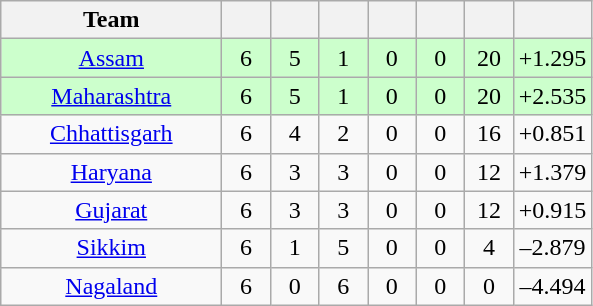<table class="wikitable" style="text-align:center">
<tr>
<th style="width:140px;">Team</th>
<th style="width:25px;"></th>
<th style="width:25px;"></th>
<th style="width:25px;"></th>
<th style="width:25px;"></th>
<th style="width:25px;"></th>
<th style="width:25px;"></th>
<th style="width:40px;"></th>
</tr>
<tr style="background:#cfc;">
<td><a href='#'>Assam</a></td>
<td>6</td>
<td>5</td>
<td>1</td>
<td>0</td>
<td>0</td>
<td>20</td>
<td>+1.295</td>
</tr>
<tr style="background:#cfc;">
<td><a href='#'>Maharashtra</a></td>
<td>6</td>
<td>5</td>
<td>1</td>
<td>0</td>
<td>0</td>
<td>20</td>
<td>+2.535</td>
</tr>
<tr>
<td><a href='#'>Chhattisgarh</a></td>
<td>6</td>
<td>4</td>
<td>2</td>
<td>0</td>
<td>0</td>
<td>16</td>
<td>+0.851</td>
</tr>
<tr>
<td><a href='#'>Haryana</a></td>
<td>6</td>
<td>3</td>
<td>3</td>
<td>0</td>
<td>0</td>
<td>12</td>
<td>+1.379</td>
</tr>
<tr>
<td><a href='#'>Gujarat</a></td>
<td>6</td>
<td>3</td>
<td>3</td>
<td>0</td>
<td>0</td>
<td>12</td>
<td>+0.915</td>
</tr>
<tr>
<td><a href='#'>Sikkim</a></td>
<td>6</td>
<td>1</td>
<td>5</td>
<td>0</td>
<td>0</td>
<td>4</td>
<td>–2.879</td>
</tr>
<tr>
<td><a href='#'>Nagaland</a></td>
<td>6</td>
<td>0</td>
<td>6</td>
<td>0</td>
<td>0</td>
<td>0</td>
<td>–4.494</td>
</tr>
</table>
